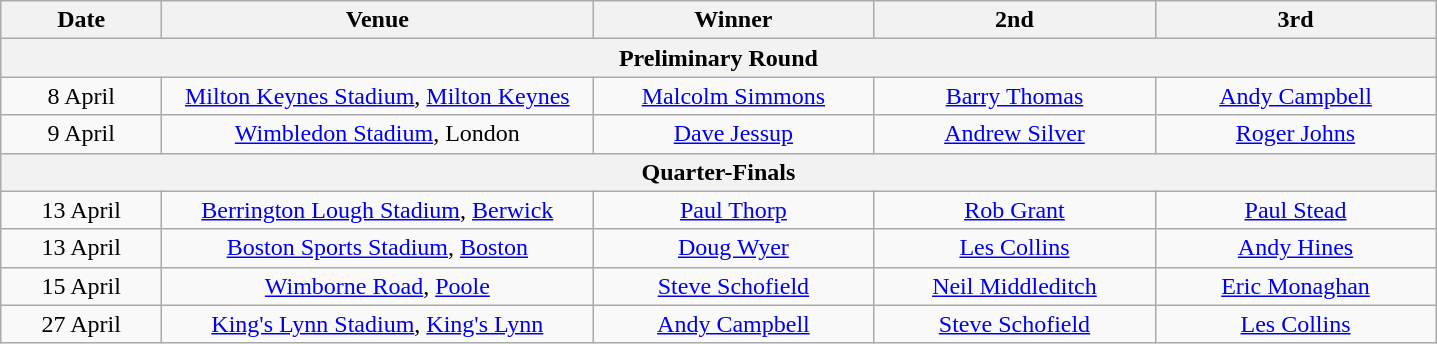<table class="wikitable" style="text-align:center">
<tr>
<th width=100>Date</th>
<th width=280>Venue</th>
<th width=180>Winner</th>
<th width=180>2nd</th>
<th width=180>3rd</th>
</tr>
<tr>
<th colspan=6>Preliminary Round</th>
</tr>
<tr>
<td align=center>8 April</td>
<td><a href='#'>Milton Keynes Stadium</a>, <a href='#'>Milton Keynes</a></td>
<td><a href='#'>Malcolm Simmons</a></td>
<td><a href='#'>Barry Thomas</a></td>
<td><a href='#'>Andy Campbell</a></td>
</tr>
<tr>
<td align=center>9 April</td>
<td><a href='#'>Wimbledon Stadium</a>, London</td>
<td><a href='#'>Dave Jessup</a></td>
<td><a href='#'>Andrew Silver</a></td>
<td><a href='#'>Roger Johns</a></td>
</tr>
<tr>
<th colspan=6>Quarter-Finals</th>
</tr>
<tr>
<td align=center>13 April</td>
<td><a href='#'>Berrington Lough Stadium</a>, <a href='#'>Berwick</a></td>
<td><a href='#'>Paul Thorp</a></td>
<td><a href='#'>Rob Grant</a></td>
<td><a href='#'>Paul Stead</a></td>
</tr>
<tr>
<td align=center>13 April</td>
<td><a href='#'>Boston Sports Stadium</a>, <a href='#'>Boston</a></td>
<td><a href='#'>Doug Wyer</a></td>
<td><a href='#'>Les Collins</a></td>
<td><a href='#'>Andy Hines</a></td>
</tr>
<tr>
<td align=center>15 April</td>
<td><a href='#'>Wimborne Road</a>, <a href='#'>Poole</a></td>
<td><a href='#'>Steve Schofield</a></td>
<td><a href='#'>Neil Middleditch</a></td>
<td><a href='#'>Eric Monaghan</a></td>
</tr>
<tr>
<td align=center>27 April</td>
<td><a href='#'>King's Lynn Stadium</a>, <a href='#'>King's Lynn</a></td>
<td><a href='#'>Andy Campbell</a></td>
<td><a href='#'>Steve Schofield</a></td>
<td><a href='#'>Les Collins</a></td>
</tr>
</table>
